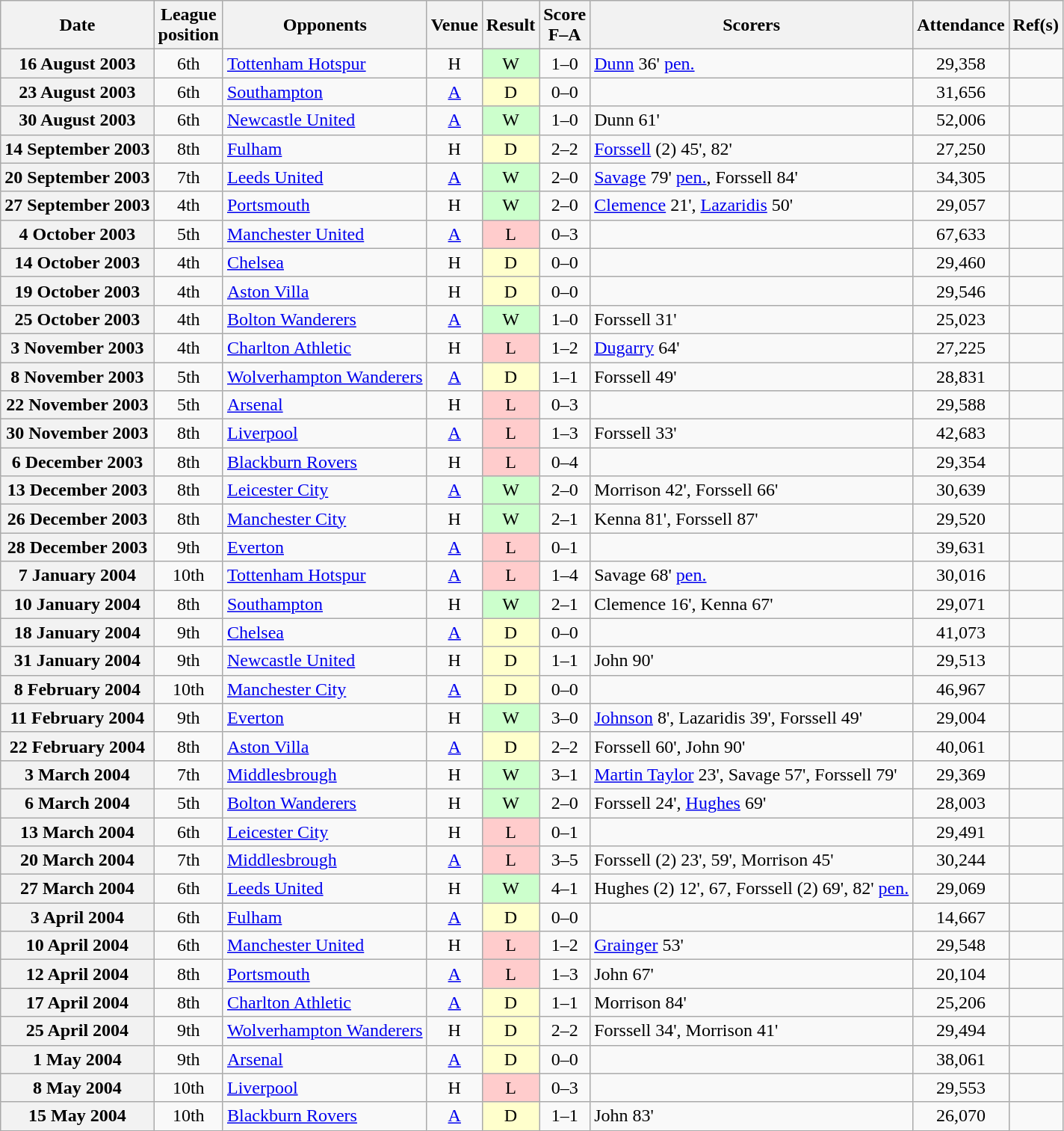<table class="wikitable plainrowheaders" style="text-align:center">
<tr>
<th scope="col">Date</th>
<th scope="col">League<br>position</th>
<th scope="col">Opponents</th>
<th scope="col">Venue</th>
<th scope="col">Result</th>
<th scope="col">Score<br>F–A</th>
<th scope="col">Scorers</th>
<th scope="col">Attendance</th>
<th scope="col" style="text-align:center">Ref(s)</th>
</tr>
<tr>
<th scope="row">16 August 2003</th>
<td>6th</td>
<td style="text-align:left"><a href='#'>Tottenham Hotspur</a></td>
<td>H</td>
<td style="background:#cfc">W</td>
<td>1–0</td>
<td style="text-align:left"><a href='#'>Dunn</a> 36' <a href='#'>pen.</a></td>
<td>29,358</td>
<td></td>
</tr>
<tr>
<th scope="row">23 August 2003</th>
<td>6th</td>
<td style="text-align:left"><a href='#'>Southampton</a></td>
<td><a href='#'>A</a></td>
<td style="background:#ffc">D</td>
<td>0–0</td>
<td></td>
<td>31,656</td>
<td></td>
</tr>
<tr>
<th scope="row">30 August 2003</th>
<td>6th</td>
<td style="text-align:left"><a href='#'>Newcastle United</a></td>
<td><a href='#'>A</a></td>
<td style="background:#cfc">W</td>
<td>1–0</td>
<td style="text-align:left">Dunn 61'</td>
<td>52,006</td>
<td></td>
</tr>
<tr>
<th scope="row">14 September 2003</th>
<td>8th</td>
<td style="text-align:left"><a href='#'>Fulham</a></td>
<td>H</td>
<td style="background:#ffc">D</td>
<td>2–2</td>
<td style="text-align:left"><a href='#'>Forssell</a> (2) 45', 82'</td>
<td>27,250</td>
<td></td>
</tr>
<tr>
<th scope="row">20 September 2003</th>
<td>7th</td>
<td style="text-align:left"><a href='#'>Leeds United</a></td>
<td><a href='#'>A</a></td>
<td style="background:#cfc">W</td>
<td>2–0</td>
<td style="text-align:left"><a href='#'>Savage</a> 79' <a href='#'>pen.</a>, Forssell 84'</td>
<td>34,305</td>
<td></td>
</tr>
<tr>
<th scope="row">27 September 2003</th>
<td>4th</td>
<td style="text-align:left"><a href='#'>Portsmouth</a></td>
<td>H</td>
<td style="background:#cfc">W</td>
<td>2–0</td>
<td style="text-align:left"><a href='#'>Clemence</a> 21', <a href='#'>Lazaridis</a> 50'</td>
<td>29,057</td>
<td></td>
</tr>
<tr>
<th scope="row">4 October 2003</th>
<td>5th</td>
<td style="text-align:left"><a href='#'>Manchester United</a></td>
<td><a href='#'>A</a></td>
<td style="background:#fcc">L</td>
<td>0–3</td>
<td></td>
<td>67,633</td>
<td></td>
</tr>
<tr>
<th scope="row">14 October 2003</th>
<td>4th</td>
<td style="text-align:left"><a href='#'>Chelsea</a></td>
<td>H</td>
<td style="background:#ffc">D</td>
<td>0–0</td>
<td></td>
<td>29,460</td>
<td></td>
</tr>
<tr>
<th scope="row">19 October 2003</th>
<td>4th</td>
<td style="text-align:left"><a href='#'>Aston Villa</a></td>
<td>H</td>
<td style="background:#ffc">D</td>
<td>0–0</td>
<td></td>
<td>29,546</td>
<td></td>
</tr>
<tr>
<th scope="row">25 October 2003</th>
<td>4th</td>
<td style="text-align:left"><a href='#'>Bolton Wanderers</a></td>
<td><a href='#'>A</a></td>
<td style="background:#cfc">W</td>
<td>1–0</td>
<td style="text-align:left">Forssell 31'</td>
<td>25,023</td>
<td></td>
</tr>
<tr>
<th scope="row">3 November 2003</th>
<td>4th</td>
<td style="text-align:left"><a href='#'>Charlton Athletic</a></td>
<td>H</td>
<td style="background:#fcc">L</td>
<td>1–2</td>
<td style="text-align:left"><a href='#'>Dugarry</a> 64'</td>
<td>27,225</td>
<td></td>
</tr>
<tr>
<th scope="row">8 November 2003</th>
<td>5th</td>
<td style="text-align:left"><a href='#'>Wolverhampton Wanderers</a></td>
<td><a href='#'>A</a></td>
<td style="background:#ffc">D</td>
<td>1–1</td>
<td style="text-align:left">Forssell 49'</td>
<td>28,831</td>
<td></td>
</tr>
<tr>
<th scope="row">22 November 2003</th>
<td>5th</td>
<td style="text-align:left"><a href='#'>Arsenal</a></td>
<td>H</td>
<td style="background:#fcc">L</td>
<td>0–3</td>
<td></td>
<td>29,588</td>
<td></td>
</tr>
<tr>
<th scope="row">30 November 2003</th>
<td>8th</td>
<td style="text-align:left"><a href='#'>Liverpool</a></td>
<td><a href='#'>A</a></td>
<td style="background:#fcc">L</td>
<td>1–3</td>
<td style="text-align:left">Forssell 33'</td>
<td>42,683</td>
<td></td>
</tr>
<tr>
<th scope="row">6 December 2003</th>
<td>8th</td>
<td style="text-align:left"><a href='#'>Blackburn Rovers</a></td>
<td>H</td>
<td style="background:#fcc">L</td>
<td>0–4</td>
<td></td>
<td>29,354</td>
<td></td>
</tr>
<tr>
<th scope="row">13 December 2003</th>
<td>8th</td>
<td style="text-align:left"><a href='#'>Leicester City</a></td>
<td><a href='#'>A</a></td>
<td style="background:#cfc">W</td>
<td>2–0</td>
<td style="text-align:left">Morrison 42', Forssell 66'</td>
<td>30,639</td>
<td></td>
</tr>
<tr>
<th scope="row">26 December 2003</th>
<td>8th</td>
<td style="text-align:left"><a href='#'>Manchester City</a></td>
<td>H</td>
<td style="background:#cfc">W</td>
<td>2–1</td>
<td style="text-align:left">Kenna 81', Forssell 87'</td>
<td>29,520</td>
<td></td>
</tr>
<tr>
<th scope="row">28 December 2003</th>
<td>9th</td>
<td style="text-align:left"><a href='#'>Everton</a></td>
<td><a href='#'>A</a></td>
<td style="background:#fcc">L</td>
<td>0–1</td>
<td></td>
<td>39,631</td>
<td></td>
</tr>
<tr>
<th scope="row">7 January 2004</th>
<td>10th</td>
<td style="text-align:left"><a href='#'>Tottenham Hotspur</a></td>
<td><a href='#'>A</a></td>
<td style="background:#fcc">L</td>
<td>1–4</td>
<td style="text-align:left">Savage 68' <a href='#'>pen.</a></td>
<td>30,016</td>
<td></td>
</tr>
<tr>
<th scope="row">10 January 2004</th>
<td>8th</td>
<td style="text-align:left"><a href='#'>Southampton</a></td>
<td>H</td>
<td style="background:#cfc">W</td>
<td>2–1</td>
<td style="text-align:left">Clemence 16', Kenna 67'</td>
<td>29,071</td>
<td></td>
</tr>
<tr>
<th scope="row">18 January 2004</th>
<td>9th</td>
<td style="text-align:left"><a href='#'>Chelsea</a></td>
<td><a href='#'>A</a></td>
<td style="background:#ffc">D</td>
<td>0–0</td>
<td></td>
<td>41,073</td>
<td></td>
</tr>
<tr>
<th scope="row">31 January 2004</th>
<td>9th</td>
<td style="text-align:left"><a href='#'>Newcastle United</a></td>
<td>H</td>
<td style="background:#ffc">D</td>
<td>1–1</td>
<td style="text-align:left">John 90'</td>
<td>29,513</td>
<td></td>
</tr>
<tr>
<th scope="row">8 February 2004</th>
<td>10th</td>
<td style="text-align:left"><a href='#'>Manchester City</a></td>
<td><a href='#'>A</a></td>
<td style="background:#ffc">D</td>
<td>0–0</td>
<td></td>
<td>46,967</td>
<td></td>
</tr>
<tr>
<th scope="row">11 February 2004</th>
<td>9th</td>
<td style="text-align:left"><a href='#'>Everton</a></td>
<td>H</td>
<td style="background:#cfc">W</td>
<td>3–0</td>
<td style="text-align:left"><a href='#'>Johnson</a> 8', Lazaridis 39', Forssell 49'</td>
<td>29,004</td>
<td></td>
</tr>
<tr>
<th scope="row">22 February 2004</th>
<td>8th</td>
<td style="text-align:left"><a href='#'>Aston Villa</a></td>
<td><a href='#'>A</a></td>
<td style="background:#ffc">D</td>
<td>2–2</td>
<td style="text-align:left">Forssell 60', John 90'</td>
<td>40,061</td>
<td></td>
</tr>
<tr>
<th scope="row">3 March 2004</th>
<td>7th</td>
<td style="text-align:left"><a href='#'>Middlesbrough</a></td>
<td>H</td>
<td style="background:#cfc">W</td>
<td>3–1</td>
<td style="text-align:left"><a href='#'>Martin Taylor</a> 23', Savage 57', Forssell 79'</td>
<td>29,369</td>
<td></td>
</tr>
<tr>
<th scope="row">6 March 2004</th>
<td>5th</td>
<td style="text-align:left"><a href='#'>Bolton Wanderers</a></td>
<td>H</td>
<td style="background:#cfc">W</td>
<td>2–0</td>
<td style="text-align:left">Forssell 24', <a href='#'>Hughes</a> 69'</td>
<td>28,003</td>
<td></td>
</tr>
<tr>
<th scope="row">13 March 2004</th>
<td>6th</td>
<td style="text-align:left"><a href='#'>Leicester City</a></td>
<td>H</td>
<td style="background:#fcc">L</td>
<td>0–1</td>
<td></td>
<td>29,491</td>
<td></td>
</tr>
<tr>
<th scope="row">20 March 2004</th>
<td>7th</td>
<td style="text-align:left"><a href='#'>Middlesbrough</a></td>
<td><a href='#'>A</a></td>
<td style="background:#fcc">L</td>
<td>3–5</td>
<td style="text-align:left">Forssell (2) 23', 59', Morrison 45'</td>
<td>30,244</td>
<td></td>
</tr>
<tr>
<th scope="row">27 March 2004</th>
<td>6th</td>
<td style="text-align:left"><a href='#'>Leeds United</a></td>
<td>H</td>
<td style="background:#cfc">W</td>
<td>4–1</td>
<td style="text-align:left">Hughes (2) 12', 67, Forssell (2) 69', 82' <a href='#'>pen.</a></td>
<td>29,069</td>
<td></td>
</tr>
<tr>
<th scope="row">3 April 2004</th>
<td>6th</td>
<td style="text-align:left"><a href='#'>Fulham</a></td>
<td><a href='#'>A</a></td>
<td style="background:#ffc">D</td>
<td>0–0</td>
<td></td>
<td>14,667</td>
<td></td>
</tr>
<tr>
<th scope="row">10 April 2004</th>
<td>6th</td>
<td style="text-align:left"><a href='#'>Manchester United</a></td>
<td>H</td>
<td style="background:#fcc">L</td>
<td>1–2</td>
<td style="text-align:left"><a href='#'>Grainger</a> 53'</td>
<td>29,548</td>
<td></td>
</tr>
<tr>
<th scope="row">12 April 2004</th>
<td>8th</td>
<td style="text-align:left"><a href='#'>Portsmouth</a></td>
<td><a href='#'>A</a></td>
<td style="background:#fcc">L</td>
<td>1–3</td>
<td style="text-align:left">John 67'</td>
<td>20,104</td>
<td></td>
</tr>
<tr>
<th scope="row">17 April 2004</th>
<td>8th</td>
<td style="text-align:left"><a href='#'>Charlton Athletic</a></td>
<td><a href='#'>A</a></td>
<td style="background:#ffc">D</td>
<td>1–1</td>
<td style="text-align:left">Morrison 84'</td>
<td>25,206</td>
<td></td>
</tr>
<tr>
<th scope="row">25 April 2004</th>
<td>9th</td>
<td style="text-align:left"><a href='#'>Wolverhampton Wanderers</a></td>
<td>H</td>
<td style="background:#ffc">D</td>
<td>2–2</td>
<td style="text-align:left">Forssell 34', Morrison 41'</td>
<td>29,494</td>
<td></td>
</tr>
<tr>
<th scope="row">1 May 2004</th>
<td>9th</td>
<td style="text-align:left"><a href='#'>Arsenal</a></td>
<td><a href='#'>A</a></td>
<td style="background:#ffc">D</td>
<td>0–0</td>
<td></td>
<td>38,061</td>
<td></td>
</tr>
<tr>
<th scope="row">8 May 2004</th>
<td>10th</td>
<td style="text-align:left"><a href='#'>Liverpool</a></td>
<td>H</td>
<td style="background:#fcc">L</td>
<td>0–3</td>
<td></td>
<td>29,553</td>
<td></td>
</tr>
<tr>
<th scope="row">15 May 2004</th>
<td>10th</td>
<td style="text-align:left"><a href='#'>Blackburn Rovers</a></td>
<td><a href='#'>A</a></td>
<td style="background:#ffc">D</td>
<td>1–1</td>
<td style="text-align:left">John 83'</td>
<td>26,070</td>
<td></td>
</tr>
</table>
